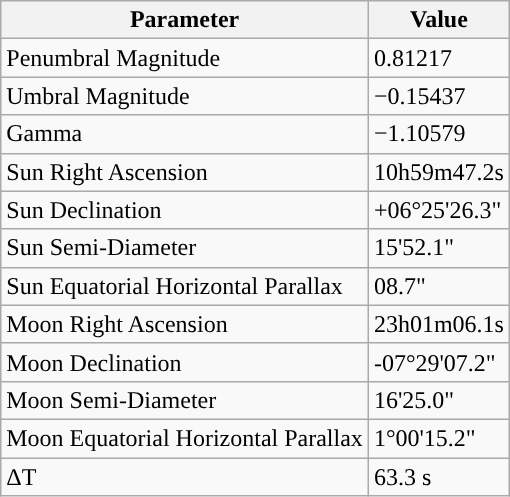<table class="wikitable">
<tr>
<th>Parameter</th>
<th>Value</th>
</tr>
<tr>
<td>Penumbral Magnitude</td>
<td>0.81217</td>
</tr>
<tr>
<td>Umbral Magnitude</td>
<td>−0.15437</td>
</tr>
<tr>
<td>Gamma</td>
<td>−1.10579</td>
</tr>
<tr>
<td>Sun Right Ascension</td>
<td>10h59m47.2s</td>
</tr>
<tr>
<td>Sun Declination</td>
<td>+06°25'26.3"</td>
</tr>
<tr>
<td>Sun Semi-Diameter</td>
<td>15'52.1"</td>
</tr>
<tr>
<td>Sun Equatorial Horizontal Parallax</td>
<td>08.7"</td>
</tr>
<tr>
<td>Moon Right Ascension</td>
<td>23h01m06.1s</td>
</tr>
<tr>
<td>Moon Declination</td>
<td>-07°29'07.2"</td>
</tr>
<tr>
<td>Moon Semi-Diameter</td>
<td>16'25.0"</td>
</tr>
<tr>
<td>Moon Equatorial Horizontal Parallax</td>
<td>1°00'15.2"</td>
</tr>
<tr>
<td>ΔT</td>
<td>63.3 s</td>
</tr>
</table>
